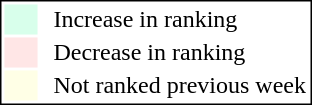<table style="border:1px solid black; float:right;">
<tr>
<td style="background:#D8FFEB; width:20px;"></td>
<td> </td>
<td>Increase in ranking</td>
</tr>
<tr>
<td style="background:#FFE6E6; width:20px;"></td>
<td> </td>
<td>Decrease in ranking</td>
</tr>
<tr>
<td style="background:#FFFFE6; width:20px;"></td>
<td> </td>
<td>Not ranked previous week</td>
</tr>
</table>
